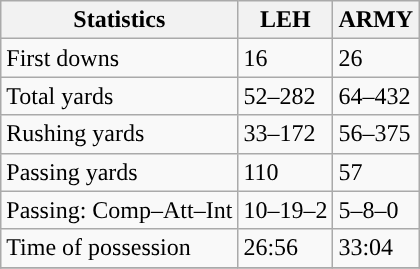<table class="wikitable" style="float: left;">
<tr>
<th>Statistics</th>
<th>LEH</th>
<th>ARMY</th>
</tr>
<tr>
<td>First downs</td>
<td>16</td>
<td>26</td>
</tr>
<tr>
<td>Total yards</td>
<td>52–282</td>
<td>64–432</td>
</tr>
<tr>
<td>Rushing yards</td>
<td>33–172</td>
<td>56–375</td>
</tr>
<tr>
<td>Passing yards</td>
<td>110</td>
<td>57</td>
</tr>
<tr>
<td>Passing: Comp–Att–Int</td>
<td>10–19–2</td>
<td>5–8–0</td>
</tr>
<tr>
<td>Time of possession</td>
<td>26:56</td>
<td>33:04</td>
</tr>
<tr>
</tr>
</table>
